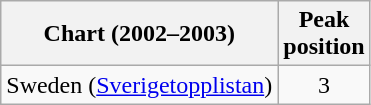<table class="wikitable plainrowheaders">
<tr>
<th>Chart (2002–2003)</th>
<th>Peak<br>position</th>
</tr>
<tr>
<td>Sweden (<a href='#'>Sverigetopplistan</a>)</td>
<td align="center">3</td>
</tr>
</table>
